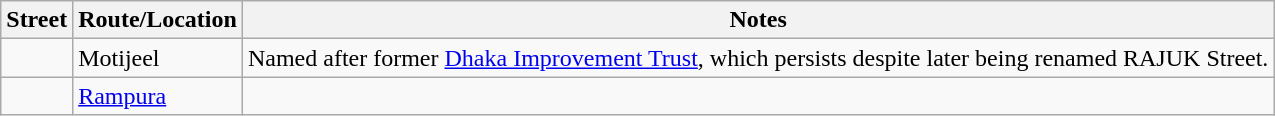<table class="wikitable">
<tr>
<th>Street</th>
<th>Route/Location</th>
<th>Notes</th>
</tr>
<tr>
<td></td>
<td>Motijeel</td>
<td>Named after former <a href='#'>Dhaka Improvement Trust</a>, which persists despite later being renamed RAJUK Street.</td>
</tr>
<tr>
<td></td>
<td><a href='#'>Rampura</a></td>
<td></td>
</tr>
</table>
